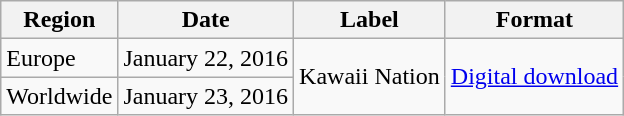<table class=wikitable>
<tr>
<th>Region</th>
<th>Date</th>
<th>Label</th>
<th>Format</th>
</tr>
<tr>
<td>Europe</td>
<td>January 22, 2016</td>
<td rowspan=2>Kawaii Nation</td>
<td rowspan=2><a href='#'>Digital download</a></td>
</tr>
<tr>
<td>Worldwide</td>
<td>January 23, 2016</td>
</tr>
</table>
